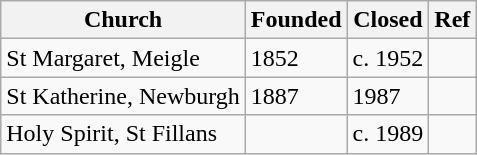<table class="wikitable">
<tr>
<th>Church</th>
<th>Founded</th>
<th>Closed</th>
<th>Ref</th>
</tr>
<tr>
<td>St Margaret, Meigle</td>
<td>1852</td>
<td>c. 1952</td>
<td></td>
</tr>
<tr>
<td>St Katherine, Newburgh</td>
<td>1887</td>
<td>1987</td>
<td></td>
</tr>
<tr>
<td>Holy Spirit, St Fillans</td>
<td></td>
<td>c. 1989</td>
<td></td>
</tr>
</table>
